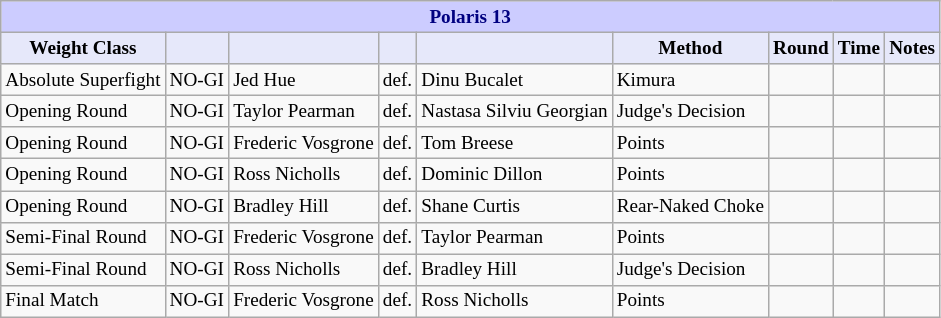<table class="wikitable" style="font-size: 80%;">
<tr>
<th colspan="9" style="background-color: #ccf; color: #000080; text-align: center;"><strong>Polaris 13</strong></th>
</tr>
<tr>
<th colspan="1" style="background-color: #E6E8FA; color: #000000; text-align: center;">Weight Class</th>
<th colspan="1" style="background-color: #E6E8FA; color: #000000; text-align: center;"></th>
<th colspan="1" style="background-color: #E6E8FA; color: #000000; text-align: center;"></th>
<th colspan="1" style="background-color: #E6E8FA; color: #000000; text-align: center;"></th>
<th colspan="1" style="background-color: #E6E8FA; color: #000000; text-align: center;"></th>
<th colspan="1" style="background-color: #E6E8FA; color: #000000; text-align: center;">Method</th>
<th colspan="1" style="background-color: #E6E8FA; color: #000000; text-align: center;">Round</th>
<th colspan="1" style="background-color: #E6E8FA; color: #000000; text-align: center;">Time</th>
<th colspan="1" style="background-color: #E6E8FA; color: #000000; text-align: center;">Notes</th>
</tr>
<tr>
<td>Absolute Superfight</td>
<td>NO-GI</td>
<td> Jed Hue</td>
<td>def.</td>
<td> Dinu Bucalet</td>
<td>Kimura</td>
<td align=center></td>
<td align=center></td>
<td></td>
</tr>
<tr>
<td>Opening Round</td>
<td>NO-GI</td>
<td> Taylor Pearman</td>
<td>def.</td>
<td> Nastasa Silviu Georgian</td>
<td>Judge's Decision</td>
<td align=center></td>
<td align=center></td>
<td></td>
</tr>
<tr>
<td>Opening Round</td>
<td>NO-GI</td>
<td> Frederic Vosgrone</td>
<td>def.</td>
<td> Tom Breese</td>
<td>Points</td>
<td align=center></td>
<td align=center></td>
<td></td>
</tr>
<tr>
<td>Opening Round</td>
<td>NO-GI</td>
<td> Ross Nicholls</td>
<td>def.</td>
<td> Dominic Dillon</td>
<td>Points</td>
<td align=center></td>
<td align=center></td>
<td></td>
</tr>
<tr>
<td>Opening Round</td>
<td>NO-GI</td>
<td> Bradley Hill</td>
<td>def.</td>
<td> Shane Curtis</td>
<td>Rear-Naked Choke</td>
<td align=center></td>
<td align=center></td>
<td></td>
</tr>
<tr>
<td>Semi-Final Round</td>
<td>NO-GI</td>
<td> Frederic Vosgrone</td>
<td>def.</td>
<td> Taylor Pearman</td>
<td>Points</td>
<td align=center></td>
<td align=center></td>
<td></td>
</tr>
<tr>
<td>Semi-Final Round</td>
<td>NO-GI</td>
<td> Ross Nicholls</td>
<td>def.</td>
<td> Bradley Hill</td>
<td>Judge's Decision</td>
<td align=center></td>
<td align=center></td>
<td></td>
</tr>
<tr>
<td>Final Match</td>
<td>NO-GI</td>
<td> Frederic Vosgrone</td>
<td>def.</td>
<td> Ross Nicholls</td>
<td>Points</td>
<td align=center></td>
<td align=center></td>
<td></td>
</tr>
</table>
